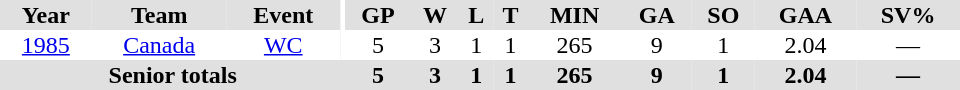<table border="0" cellpadding="1" cellspacing="0" ID="Table3" style="text-align:center; width:40em">
<tr ALIGN="center" bgcolor="#e0e0e0">
<th>Year</th>
<th>Team</th>
<th>Event</th>
<th rowspan="99" bgcolor="#ffffff"></th>
<th>GP</th>
<th>W</th>
<th>L</th>
<th>T</th>
<th>MIN</th>
<th>GA</th>
<th>SO</th>
<th>GAA</th>
<th>SV%</th>
</tr>
<tr>
<td><a href='#'>1985</a></td>
<td><a href='#'>Canada</a></td>
<td><a href='#'>WC</a></td>
<td>5</td>
<td>3</td>
<td>1</td>
<td>1</td>
<td>265</td>
<td>9</td>
<td>1</td>
<td>2.04</td>
<td>—</td>
</tr>
<tr bgcolor="#e0e0e0">
<th colspan=4>Senior totals</th>
<th>5</th>
<th>3</th>
<th>1</th>
<th>1</th>
<th>265</th>
<th>9</th>
<th>1</th>
<th>2.04</th>
<th>—</th>
</tr>
</table>
